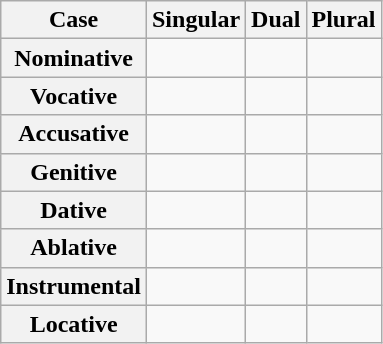<table class="wikitable">
<tr>
<th>Case</th>
<th>Singular</th>
<th>Dual</th>
<th>Plural</th>
</tr>
<tr>
<th>Nominative</th>
<td></td>
<td></td>
<td></td>
</tr>
<tr>
<th>Vocative</th>
<td></td>
<td></td>
<td></td>
</tr>
<tr>
<th>Accusative</th>
<td></td>
<td></td>
<td></td>
</tr>
<tr>
<th>Genitive</th>
<td></td>
<td></td>
<td></td>
</tr>
<tr>
<th>Dative</th>
<td></td>
<td></td>
<td></td>
</tr>
<tr>
<th>Ablative</th>
<td></td>
<td></td>
<td></td>
</tr>
<tr>
<th>Instrumental</th>
<td></td>
<td></td>
<td></td>
</tr>
<tr>
<th>Locative</th>
<td></td>
<td></td>
<td></td>
</tr>
</table>
